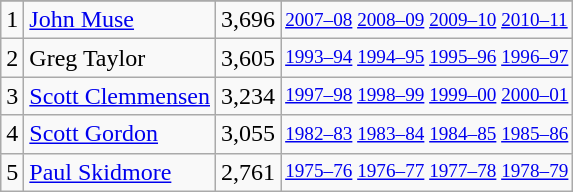<table class="wikitable">
<tr>
</tr>
<tr>
<td>1</td>
<td><a href='#'>John Muse</a></td>
<td>3,696</td>
<td style="font-size:80%;"><a href='#'>2007–08</a> <a href='#'>2008–09</a> <a href='#'>2009–10</a> <a href='#'>2010–11</a></td>
</tr>
<tr>
<td>2</td>
<td>Greg Taylor</td>
<td>3,605</td>
<td style="font-size:80%;"><a href='#'>1993–94</a> <a href='#'>1994–95</a> <a href='#'>1995–96</a> <a href='#'>1996–97</a></td>
</tr>
<tr>
<td>3</td>
<td><a href='#'>Scott Clemmensen</a></td>
<td>3,234</td>
<td style="font-size:80%;"><a href='#'>1997–98</a> <a href='#'>1998–99</a> <a href='#'>1999–00</a> <a href='#'>2000–01</a></td>
</tr>
<tr>
<td>4</td>
<td><a href='#'>Scott Gordon</a></td>
<td>3,055</td>
<td style="font-size:80%;"><a href='#'>1982–83</a> <a href='#'>1983–84</a> <a href='#'>1984–85</a> <a href='#'>1985–86</a></td>
</tr>
<tr>
<td>5</td>
<td><a href='#'>Paul Skidmore</a></td>
<td>2,761</td>
<td style="font-size:80%;"><a href='#'>1975–76</a> <a href='#'>1976–77</a> <a href='#'>1977–78</a> <a href='#'>1978–79</a></td>
</tr>
</table>
